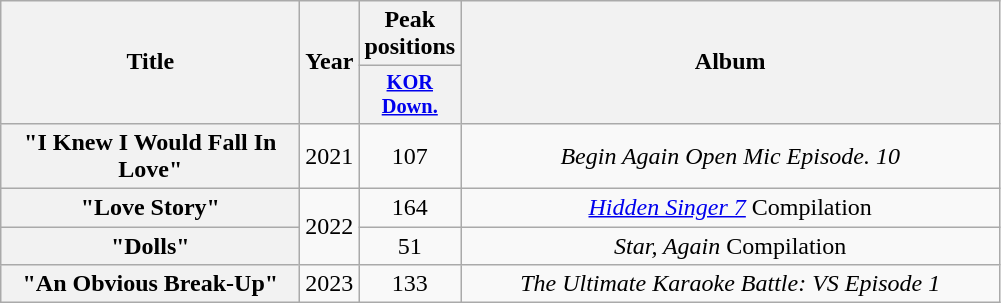<table class="wikitable plainrowheaders" style="text-align:center">
<tr>
<th scope="col" rowspan="2" style="width:12em">Title</th>
<th scope="col" rowspan="2" style="width:2em">Year</th>
<th scope="col" colspan="1">Peak positions</th>
<th scope="col" rowspan="2" style="width:22em">Album</th>
</tr>
<tr>
<th scope="col" style="width:3em;font-size:85%"><a href='#'>KOR <br> Down.</a><br></th>
</tr>
<tr>
<th scope="row">"I Knew I Would Fall In Love"</th>
<td>2021</td>
<td>107</td>
<td><em>Begin Again Open Mic Episode. 10</em></td>
</tr>
<tr>
<th scope="row">"Love Story"<br></th>
<td rowspan="2">2022</td>
<td>164</td>
<td><em><a href='#'>Hidden Singer 7</a></em> Compilation</td>
</tr>
<tr>
<th scope="row">"Dolls"</th>
<td>51</td>
<td><em>Star, Again</em> Compilation</td>
</tr>
<tr>
<th scope="row">"An Obvious Break-Up"<br></th>
<td>2023</td>
<td>133</td>
<td><em>The Ultimate Karaoke Battle: VS Episode 1</em></td>
</tr>
</table>
